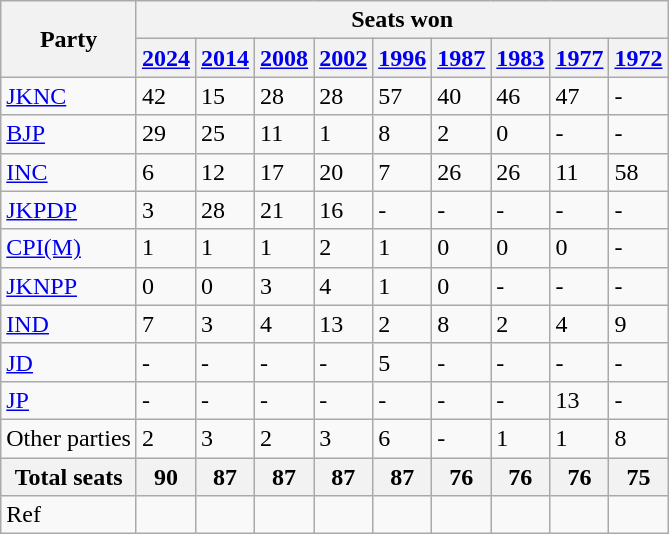<table class="wikitable">
<tr>
<th rowspan="2">Party</th>
<th colspan="9">Seats won</th>
</tr>
<tr>
<th><a href='#'>2024</a></th>
<th><a href='#'>2014</a></th>
<th><a href='#'>2008</a></th>
<th><a href='#'>2002</a></th>
<th><a href='#'>1996</a></th>
<th><a href='#'>1987</a></th>
<th><a href='#'>1983</a></th>
<th><a href='#'>1977</a></th>
<th><a href='#'>1972</a></th>
</tr>
<tr>
<td><a href='#'>JKNC</a></td>
<td>42</td>
<td>15</td>
<td>28</td>
<td>28</td>
<td>57</td>
<td>40</td>
<td>46</td>
<td>47</td>
<td>-</td>
</tr>
<tr>
<td><a href='#'>BJP</a></td>
<td>29</td>
<td>25</td>
<td>11</td>
<td>1</td>
<td>8</td>
<td>2</td>
<td>0</td>
<td>-</td>
<td>-</td>
</tr>
<tr>
<td><a href='#'>INC</a></td>
<td>6</td>
<td>12</td>
<td>17</td>
<td>20</td>
<td>7</td>
<td>26</td>
<td>26</td>
<td>11</td>
<td>58</td>
</tr>
<tr>
<td><a href='#'>JKPDP</a></td>
<td>3</td>
<td>28</td>
<td>21</td>
<td>16</td>
<td>-</td>
<td>-</td>
<td>-</td>
<td>-</td>
<td>-</td>
</tr>
<tr>
<td><a href='#'>CPI(M)</a></td>
<td>1</td>
<td>1</td>
<td>1</td>
<td>2</td>
<td>1</td>
<td>0</td>
<td>0</td>
<td>0</td>
<td>-</td>
</tr>
<tr>
<td><a href='#'>JKNPP</a></td>
<td>0</td>
<td>0</td>
<td>3</td>
<td>4</td>
<td>1</td>
<td>0</td>
<td>-</td>
<td>-</td>
<td>-</td>
</tr>
<tr>
<td><a href='#'>IND</a></td>
<td>7</td>
<td>3</td>
<td>4</td>
<td>13</td>
<td>2</td>
<td>8</td>
<td>2</td>
<td>4</td>
<td>9</td>
</tr>
<tr>
<td><a href='#'>JD</a></td>
<td>-</td>
<td>-</td>
<td>-</td>
<td>-</td>
<td>5</td>
<td>-</td>
<td>-</td>
<td>-</td>
<td>-</td>
</tr>
<tr>
<td><a href='#'>JP</a></td>
<td>-</td>
<td>-</td>
<td>-</td>
<td>-</td>
<td>-</td>
<td>-</td>
<td>-</td>
<td>13</td>
<td>-</td>
</tr>
<tr>
<td>Other parties</td>
<td>2</td>
<td>3</td>
<td>2</td>
<td>3</td>
<td>6</td>
<td>-</td>
<td>1</td>
<td>1</td>
<td>8</td>
</tr>
<tr>
<th>Total seats</th>
<th>90</th>
<th>87</th>
<th>87</th>
<th>87</th>
<th>87</th>
<th>76</th>
<th>76</th>
<th>76</th>
<th>75</th>
</tr>
<tr>
<td>Ref</td>
<td></td>
<td></td>
<td></td>
<td></td>
<td></td>
<td></td>
<td></td>
<td></td>
<td></td>
</tr>
</table>
